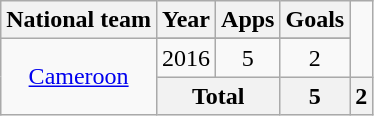<table class="wikitable" style="text-align:center">
<tr>
<th>National team</th>
<th>Year</th>
<th>Apps</th>
<th>Goals</th>
</tr>
<tr>
<td rowspan="3"><a href='#'>Cameroon</a></td>
</tr>
<tr>
<td>2016</td>
<td>5</td>
<td>2</td>
</tr>
<tr>
<th colspan=2>Total</th>
<th>5</th>
<th>2</th>
</tr>
</table>
